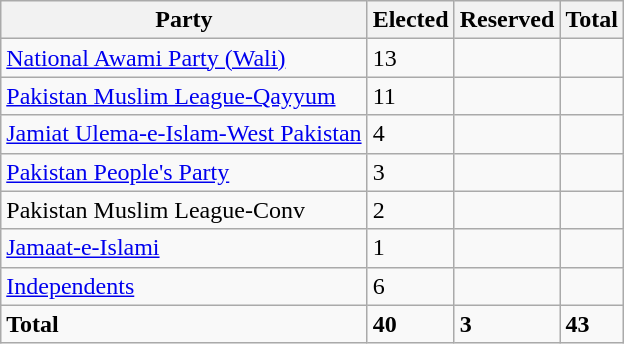<table class="wikitable">
<tr>
<th>Party</th>
<th>Elected</th>
<th>Reserved</th>
<th>Total</th>
</tr>
<tr>
<td><a href='#'>National Awami Party (Wali)</a></td>
<td>13</td>
<td></td>
<td></td>
</tr>
<tr>
<td><a href='#'>Pakistan Muslim League-Qayyum</a></td>
<td>11</td>
<td></td>
<td></td>
</tr>
<tr>
<td><a href='#'>Jamiat Ulema-e-Islam-West Pakistan</a></td>
<td>4</td>
<td></td>
<td></td>
</tr>
<tr>
<td><a href='#'>Pakistan People's Party</a></td>
<td>3</td>
<td></td>
<td></td>
</tr>
<tr>
<td>Pakistan Muslim League-Conv</td>
<td>2</td>
<td></td>
<td></td>
</tr>
<tr>
<td><a href='#'>Jamaat-e-Islami</a></td>
<td>1</td>
<td></td>
<td></td>
</tr>
<tr>
<td><a href='#'>Independents</a></td>
<td>6</td>
<td></td>
<td></td>
</tr>
<tr>
<td><strong>Total</strong></td>
<td><strong>40</strong></td>
<td><strong>3</strong></td>
<td><strong>43</strong></td>
</tr>
</table>
